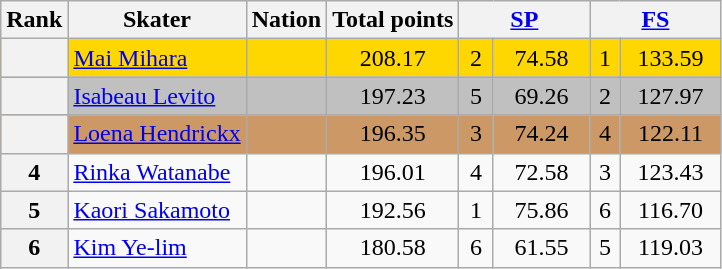<table class="wikitable sortable" style="text-align:left">
<tr>
<th scope="col">Rank</th>
<th scope="col">Skater</th>
<th scope="col">Nation</th>
<th scope="col">Total points</th>
<th scope="col" colspan="2" width="80px"><a href='#'>SP</a></th>
<th scope="col" colspan="2" width="80px"><a href='#'>FS</a></th>
</tr>
<tr bgcolor="gold">
<th scope="row"></th>
<td><a href='#'>Mai Mihara</a></td>
<td></td>
<td align="center">208.17</td>
<td align="center">2</td>
<td align="center">74.58</td>
<td align="center">1</td>
<td align="center">133.59</td>
</tr>
<tr bgcolor="silver">
<th scope="row"></th>
<td><a href='#'>Isabeau Levito</a></td>
<td></td>
<td align="center">197.23</td>
<td align="center">5</td>
<td align="center">69.26</td>
<td align="center">2</td>
<td align="center">127.97</td>
</tr>
<tr bgcolor="cc9966">
<th scope="row"></th>
<td><a href='#'>Loena Hendrickx</a></td>
<td></td>
<td align="center">196.35</td>
<td align="center">3</td>
<td align="center">74.24</td>
<td align="center">4</td>
<td align="center">122.11</td>
</tr>
<tr>
<th scope="row">4</th>
<td><a href='#'>Rinka Watanabe</a></td>
<td></td>
<td align="center">196.01</td>
<td align="center">4</td>
<td align="center">72.58</td>
<td align="center">3</td>
<td align="center">123.43</td>
</tr>
<tr>
<th scope="row">5</th>
<td><a href='#'>Kaori Sakamoto</a></td>
<td></td>
<td align="center">192.56</td>
<td align="center">1</td>
<td align="center">75.86</td>
<td align="center">6</td>
<td align="center">116.70</td>
</tr>
<tr>
<th scope="row">6</th>
<td><a href='#'>Kim Ye-lim</a></td>
<td></td>
<td align="center">180.58</td>
<td align="center">6</td>
<td align="center">61.55</td>
<td align="center">5</td>
<td align="center">119.03</td>
</tr>
</table>
